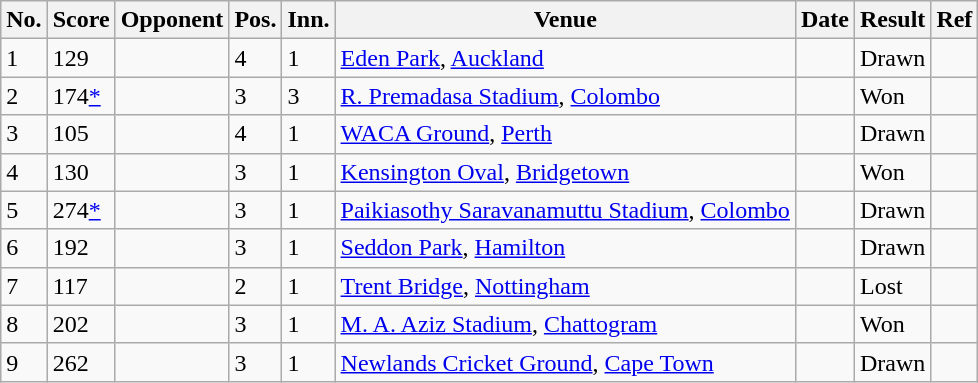<table class="wikitable">
<tr>
<th>No.</th>
<th>Score</th>
<th>Opponent</th>
<th>Pos.</th>
<th>Inn.</th>
<th>Venue</th>
<th>Date</th>
<th>Result</th>
<th>Ref</th>
</tr>
<tr>
<td>1</td>
<td>129</td>
<td></td>
<td>4</td>
<td>1</td>
<td><a href='#'>Eden Park</a>, <a href='#'>Auckland</a></td>
<td></td>
<td>Drawn</td>
<td></td>
</tr>
<tr>
<td>2</td>
<td>174<a href='#'>*</a></td>
<td></td>
<td>3</td>
<td>3</td>
<td><a href='#'>R. Premadasa Stadium</a>, <a href='#'>Colombo</a></td>
<td></td>
<td>Won</td>
<td></td>
</tr>
<tr>
<td>3</td>
<td>105</td>
<td></td>
<td>4</td>
<td>1</td>
<td><a href='#'>WACA Ground</a>, <a href='#'>Perth</a></td>
<td></td>
<td>Drawn</td>
<td></td>
</tr>
<tr>
<td>4</td>
<td>130</td>
<td></td>
<td>3</td>
<td>1</td>
<td><a href='#'>Kensington Oval</a>, <a href='#'>Bridgetown</a></td>
<td></td>
<td>Won</td>
<td></td>
</tr>
<tr>
<td>5</td>
<td>274<a href='#'>*</a></td>
<td></td>
<td>3</td>
<td>1</td>
<td><a href='#'>Paikiasothy Saravanamuttu Stadium</a>, <a href='#'>Colombo</a></td>
<td></td>
<td>Drawn</td>
<td></td>
</tr>
<tr>
<td>6</td>
<td>192</td>
<td></td>
<td>3</td>
<td>1</td>
<td><a href='#'>Seddon Park</a>, <a href='#'>Hamilton</a></td>
<td></td>
<td>Drawn</td>
<td></td>
</tr>
<tr>
<td>7</td>
<td>117</td>
<td></td>
<td>2</td>
<td>1</td>
<td><a href='#'>Trent Bridge</a>, <a href='#'>Nottingham</a></td>
<td></td>
<td>Lost</td>
<td></td>
</tr>
<tr>
<td>8</td>
<td>202</td>
<td></td>
<td>3</td>
<td>1</td>
<td><a href='#'>M. A. Aziz Stadium</a>, <a href='#'>Chattogram</a></td>
<td></td>
<td>Won</td>
<td></td>
</tr>
<tr>
<td>9</td>
<td>262</td>
<td></td>
<td>3</td>
<td>1</td>
<td><a href='#'>Newlands Cricket Ground</a>, <a href='#'>Cape Town</a></td>
<td></td>
<td>Drawn</td>
<td></td>
</tr>
</table>
